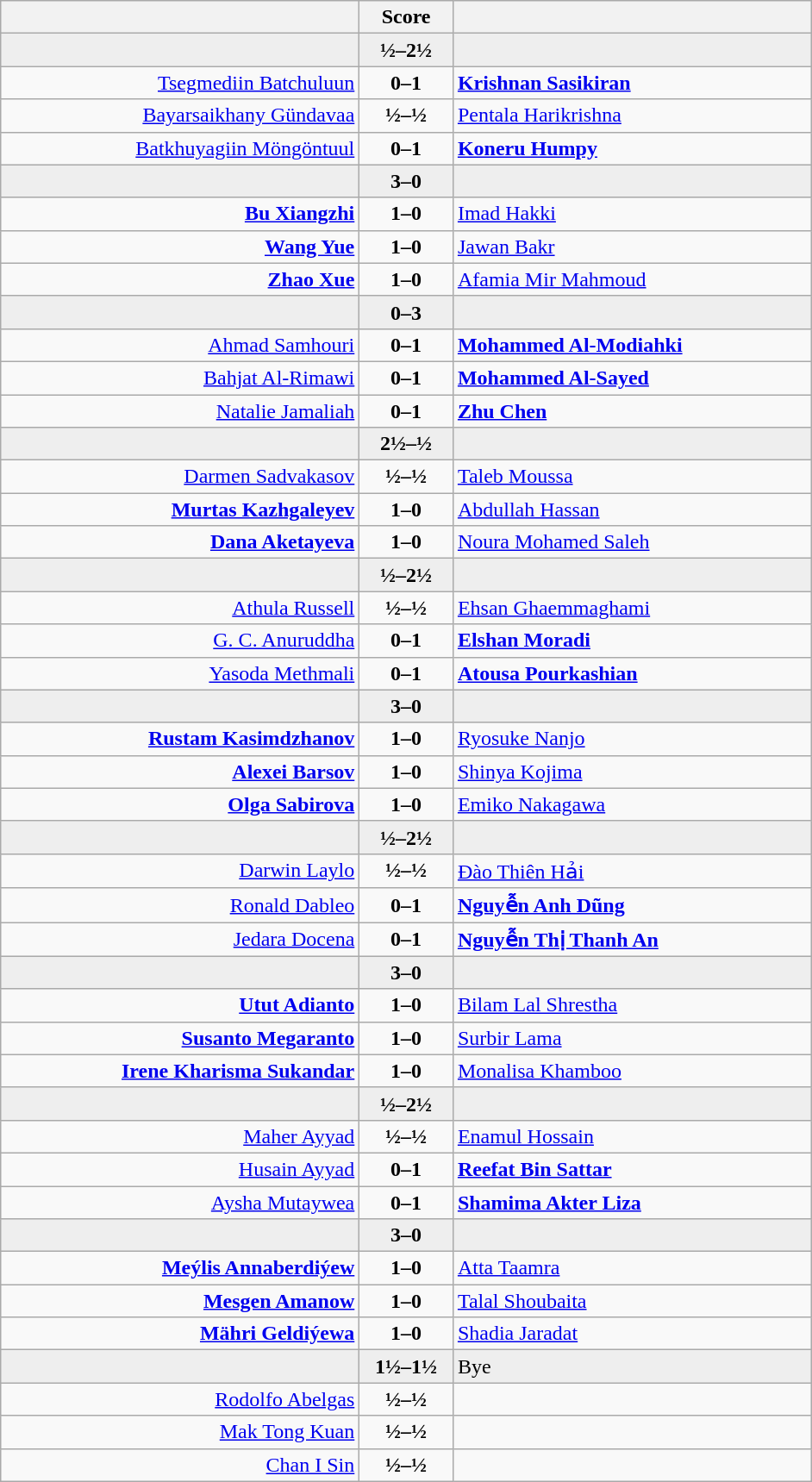<table class="wikitable" style="text-align: center;">
<tr>
<th align="right" width="270"></th>
<th width="65">Score</th>
<th align="left" width="270"></th>
</tr>
<tr style="background:#eeeeee;">
<td align=right></td>
<td align=center><strong>½–2½</strong></td>
<td align=left><strong></strong></td>
</tr>
<tr>
<td align=right><a href='#'>Tsegmediin Batchuluun</a></td>
<td align=center><strong>0–1</strong></td>
<td align=left><strong><a href='#'>Krishnan Sasikiran</a></strong></td>
</tr>
<tr>
<td align=right><a href='#'>Bayarsaikhany Gündavaa</a></td>
<td align=center><strong>½–½</strong></td>
<td align=left><a href='#'>Pentala Harikrishna</a></td>
</tr>
<tr>
<td align=right><a href='#'>Batkhuyagiin Möngöntuul</a></td>
<td align=center><strong>0–1</strong></td>
<td align=left><strong><a href='#'>Koneru Humpy</a></strong></td>
</tr>
<tr style="background:#eeeeee;">
<td align=right><strong></strong></td>
<td align=center><strong>3–0</strong></td>
<td align=left></td>
</tr>
<tr>
<td align=right><strong><a href='#'>Bu Xiangzhi</a></strong></td>
<td align=center><strong>1–0</strong></td>
<td align=left><a href='#'>Imad Hakki</a></td>
</tr>
<tr>
<td align=right><strong><a href='#'>Wang Yue</a></strong></td>
<td align=center><strong>1–0</strong></td>
<td align=left><a href='#'>Jawan Bakr</a></td>
</tr>
<tr>
<td align=right><strong><a href='#'>Zhao Xue</a></strong></td>
<td align=center><strong>1–0</strong></td>
<td align=left><a href='#'>Afamia Mir Mahmoud</a></td>
</tr>
<tr style="background:#eeeeee;">
<td align=right></td>
<td align=center><strong>0–3</strong></td>
<td align=left><strong></strong></td>
</tr>
<tr>
<td align=right><a href='#'>Ahmad Samhouri</a></td>
<td align=center><strong>0–1</strong></td>
<td align=left><strong><a href='#'>Mohammed Al-Modiahki</a></strong></td>
</tr>
<tr>
<td align=right><a href='#'>Bahjat Al-Rimawi</a></td>
<td align=center><strong>0–1</strong></td>
<td align=left><strong><a href='#'>Mohammed Al-Sayed</a></strong></td>
</tr>
<tr>
<td align=right><a href='#'>Natalie Jamaliah</a></td>
<td align=center><strong>0–1</strong></td>
<td align=left><strong><a href='#'>Zhu Chen</a></strong></td>
</tr>
<tr style="background:#eeeeee;">
<td align=right><strong></strong></td>
<td align=center><strong>2½–½</strong></td>
<td align=left></td>
</tr>
<tr>
<td align=right><a href='#'>Darmen Sadvakasov</a></td>
<td align=center><strong>½–½</strong></td>
<td align=left><a href='#'>Taleb Moussa</a></td>
</tr>
<tr>
<td align=right><strong><a href='#'>Murtas Kazhgaleyev</a></strong></td>
<td align=center><strong>1–0</strong></td>
<td align=left><a href='#'>Abdullah Hassan</a></td>
</tr>
<tr>
<td align=right><strong><a href='#'>Dana Aketayeva</a></strong></td>
<td align=center><strong>1–0</strong></td>
<td align=left><a href='#'>Noura Mohamed Saleh</a></td>
</tr>
<tr style="background:#eeeeee;">
<td align=right></td>
<td align=center><strong>½–2½</strong></td>
<td align=left><strong></strong></td>
</tr>
<tr>
<td align=right><a href='#'>Athula Russell</a></td>
<td align=center><strong>½–½</strong></td>
<td align=left><a href='#'>Ehsan Ghaemmaghami</a></td>
</tr>
<tr>
<td align=right><a href='#'>G. C. Anuruddha</a></td>
<td align=center><strong>0–1</strong></td>
<td align=left><strong><a href='#'>Elshan Moradi</a></strong></td>
</tr>
<tr>
<td align=right><a href='#'>Yasoda Methmali</a></td>
<td align=center><strong>0–1</strong></td>
<td align=left><strong><a href='#'>Atousa Pourkashian</a></strong></td>
</tr>
<tr style="background:#eeeeee;">
<td align=right><strong></strong></td>
<td align=center><strong>3–0</strong></td>
<td align=left></td>
</tr>
<tr>
<td align=right><strong><a href='#'>Rustam Kasimdzhanov</a></strong></td>
<td align=center><strong>1–0</strong></td>
<td align=left><a href='#'>Ryosuke Nanjo</a></td>
</tr>
<tr>
<td align=right><strong><a href='#'>Alexei Barsov</a></strong></td>
<td align=center><strong>1–0</strong></td>
<td align=left><a href='#'>Shinya Kojima</a></td>
</tr>
<tr>
<td align=right><strong><a href='#'>Olga Sabirova</a></strong></td>
<td align=center><strong>1–0</strong></td>
<td align=left><a href='#'>Emiko Nakagawa</a></td>
</tr>
<tr style="background:#eeeeee;">
<td align=right></td>
<td align=center><strong>½–2½</strong></td>
<td align=left><strong></strong></td>
</tr>
<tr>
<td align=right><a href='#'>Darwin Laylo</a></td>
<td align=center><strong>½–½</strong></td>
<td align=left><a href='#'>Đào Thiên Hải</a></td>
</tr>
<tr>
<td align=right><a href='#'>Ronald Dableo</a></td>
<td align=center><strong>0–1</strong></td>
<td align=left><strong><a href='#'>Nguyễn Anh Dũng</a></strong></td>
</tr>
<tr>
<td align=right><a href='#'>Jedara Docena</a></td>
<td align=center><strong>0–1</strong></td>
<td align=left><strong><a href='#'>Nguyễn Thị Thanh An</a></strong></td>
</tr>
<tr style="background:#eeeeee;">
<td align=right><strong></strong></td>
<td align=center><strong>3–0</strong></td>
<td align=left></td>
</tr>
<tr>
<td align=right><strong><a href='#'>Utut Adianto</a></strong></td>
<td align=center><strong>1–0</strong></td>
<td align=left><a href='#'>Bilam Lal Shrestha</a></td>
</tr>
<tr>
<td align=right><strong><a href='#'>Susanto Megaranto</a></strong></td>
<td align=center><strong>1–0</strong></td>
<td align=left><a href='#'>Surbir Lama</a></td>
</tr>
<tr>
<td align=right><strong><a href='#'>Irene Kharisma Sukandar</a></strong></td>
<td align=center><strong>1–0</strong></td>
<td align=left><a href='#'>Monalisa Khamboo</a></td>
</tr>
<tr style="background:#eeeeee;">
<td align=right></td>
<td align=center><strong>½–2½</strong></td>
<td align=left><strong></strong></td>
</tr>
<tr>
<td align=right><a href='#'>Maher Ayyad</a></td>
<td align=center><strong>½–½</strong></td>
<td align=left><a href='#'>Enamul Hossain</a></td>
</tr>
<tr>
<td align=right><a href='#'>Husain Ayyad</a></td>
<td align=center><strong>0–1</strong></td>
<td align=left><strong><a href='#'>Reefat Bin Sattar</a></strong></td>
</tr>
<tr>
<td align=right><a href='#'>Aysha Mutaywea</a></td>
<td align=center><strong>0–1</strong></td>
<td align=left><strong><a href='#'>Shamima Akter Liza</a></strong></td>
</tr>
<tr style="background:#eeeeee;">
<td align=right><strong></strong></td>
<td align=center><strong>3–0</strong></td>
<td align=left></td>
</tr>
<tr>
<td align=right><strong><a href='#'>Meýlis Annaberdiýew</a></strong></td>
<td align=center><strong>1–0</strong></td>
<td align=left><a href='#'>Atta Taamra</a></td>
</tr>
<tr>
<td align=right><strong><a href='#'>Mesgen Amanow</a></strong></td>
<td align=center><strong>1–0</strong></td>
<td align=left><a href='#'>Talal Shoubaita</a></td>
</tr>
<tr>
<td align=right><strong><a href='#'>Mähri Geldiýewa</a></strong></td>
<td align=center><strong>1–0</strong></td>
<td align=left><a href='#'>Shadia Jaradat</a></td>
</tr>
<tr style="background:#eeeeee;">
<td align=right></td>
<td align=center><strong>1½–1½</strong></td>
<td align=left>Bye</td>
</tr>
<tr>
<td align=right><a href='#'>Rodolfo Abelgas</a></td>
<td align=center><strong>½–½</strong></td>
<td align=left></td>
</tr>
<tr>
<td align=right><a href='#'>Mak Tong Kuan</a></td>
<td align=center><strong>½–½</strong></td>
<td align=left></td>
</tr>
<tr>
<td align=right><a href='#'>Chan I Sin</a></td>
<td align=center><strong>½–½</strong></td>
<td align=left></td>
</tr>
</table>
